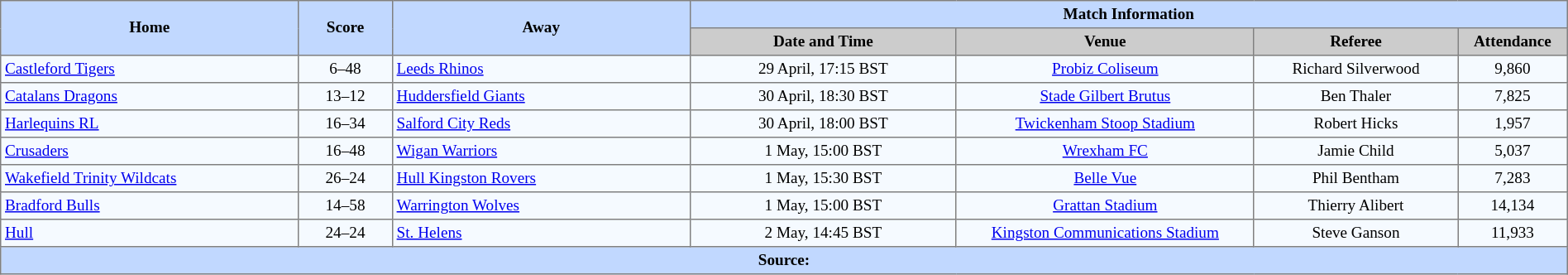<table border="1" cellpadding="3" cellspacing="0" style="border-collapse:collapse; font-size:80%; text-align:center; width:100%;">
<tr style="background:#c1d8ff;">
<th rowspan="2" style="width:19%;">Home</th>
<th rowspan="2" style="width:6%;">Score</th>
<th rowspan="2" style="width:19%;">Away</th>
<th colspan=6>Match Information</th>
</tr>
<tr style="background:#ccc;">
<th width=17%>Date and Time</th>
<th width=19%>Venue</th>
<th width=13%>Referee</th>
<th width=7%>Attendance</th>
</tr>
<tr style="background:#f5faff;">
<td align=left> <a href='#'>Castleford Tigers</a></td>
<td>6–48</td>
<td align=left> <a href='#'>Leeds Rhinos</a></td>
<td>29 April, 17:15 BST</td>
<td><a href='#'>Probiz Coliseum</a></td>
<td>Richard Silverwood</td>
<td>9,860</td>
</tr>
<tr style="background:#f5faff;">
<td align=left> <a href='#'>Catalans Dragons</a></td>
<td>13–12</td>
<td align=left> <a href='#'>Huddersfield Giants</a></td>
<td>30 April, 18:30 BST</td>
<td><a href='#'>Stade Gilbert Brutus</a></td>
<td>Ben Thaler</td>
<td>7,825</td>
</tr>
<tr style="background:#f5faff;">
<td align=left> <a href='#'>Harlequins RL</a></td>
<td>16–34</td>
<td align=left> <a href='#'>Salford City Reds</a></td>
<td>30 April, 18:00 BST</td>
<td><a href='#'>Twickenham Stoop Stadium</a></td>
<td>Robert Hicks</td>
<td>1,957</td>
</tr>
<tr style="background:#f5faff;">
<td align=left> <a href='#'>Crusaders</a></td>
<td>16–48</td>
<td align=left> <a href='#'>Wigan Warriors</a></td>
<td>1 May, 15:00 BST</td>
<td><a href='#'>Wrexham FC</a></td>
<td>Jamie Child</td>
<td>5,037</td>
</tr>
<tr style="background:#f5faff;">
<td align=left> <a href='#'>Wakefield Trinity Wildcats</a></td>
<td>26–24</td>
<td align=left> <a href='#'>Hull Kingston Rovers</a></td>
<td>1 May, 15:30 BST</td>
<td><a href='#'>Belle Vue</a></td>
<td>Phil Bentham</td>
<td>7,283</td>
</tr>
<tr style="background:#f5faff;">
<td align=left> <a href='#'>Bradford Bulls</a></td>
<td>14–58</td>
<td align=left> <a href='#'>Warrington Wolves</a></td>
<td>1 May, 15:00 BST</td>
<td><a href='#'>Grattan Stadium</a></td>
<td>Thierry Alibert</td>
<td>14,134</td>
</tr>
<tr style="background:#f5faff;">
<td align=left> <a href='#'>Hull</a></td>
<td>24–24</td>
<td align=left> <a href='#'>St. Helens</a></td>
<td>2 May, 14:45 BST</td>
<td><a href='#'>Kingston Communications Stadium</a></td>
<td>Steve Ganson</td>
<td>11,933</td>
</tr>
<tr style="background:#c1d8ff;">
<th colspan=12>Source:</th>
</tr>
</table>
